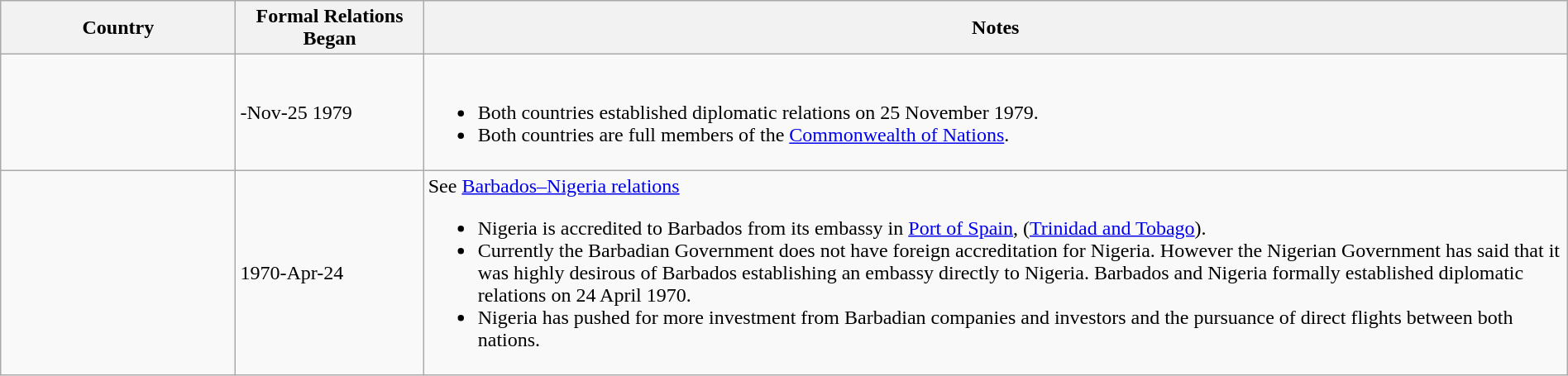<table class="wikitable sortable" border="1" style="width:100%; margin:auto;">
<tr>
<th width="15%">Country</th>
<th width="12%">Formal Relations Began</th>
<th>Notes</th>
</tr>
<tr -valign="top">
<td></td>
<td>-Nov-25 1979</td>
<td><br><ul><li>Both countries established diplomatic relations on 25 November 1979.</li><li>Both countries are full members of the <a href='#'>Commonwealth of Nations</a>.</li></ul></td>
</tr>
<tr -valign="top">
<td></td>
<td>1970-Apr-24</td>
<td>See <a href='#'>Barbados–Nigeria relations</a><br><ul><li>Nigeria is accredited to Barbados from its embassy in <a href='#'>Port of Spain</a>, (<a href='#'>Trinidad and Tobago</a>).</li><li>Currently the Barbadian Government does not have foreign accreditation for Nigeria. However the Nigerian Government has said that it was highly desirous of Barbados establishing an embassy directly to Nigeria. Barbados and Nigeria formally established diplomatic relations on 24 April 1970.</li><li>Nigeria has pushed for more investment from Barbadian companies and investors and the pursuance of direct flights between both nations.</li></ul></td>
</tr>
</table>
